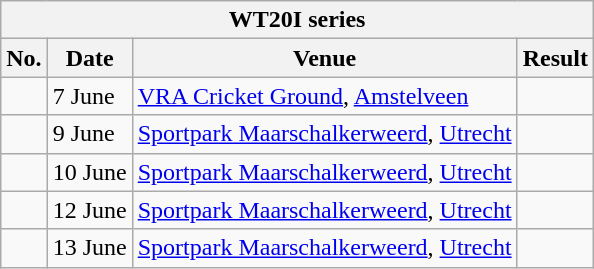<table class="wikitable">
<tr>
<th colspan="5">WT20I series</th>
</tr>
<tr>
<th>No.</th>
<th>Date</th>
<th>Venue</th>
<th>Result</th>
</tr>
<tr>
<td></td>
<td>7 June</td>
<td><a href='#'>VRA Cricket Ground</a>, <a href='#'>Amstelveen</a></td>
<td></td>
</tr>
<tr>
<td></td>
<td>9 June</td>
<td><a href='#'>Sportpark Maarschalkerweerd</a>, <a href='#'>Utrecht</a></td>
<td></td>
</tr>
<tr>
<td></td>
<td>10 June</td>
<td><a href='#'>Sportpark Maarschalkerweerd</a>, <a href='#'>Utrecht</a></td>
<td></td>
</tr>
<tr>
<td></td>
<td>12 June</td>
<td><a href='#'>Sportpark Maarschalkerweerd</a>, <a href='#'>Utrecht</a></td>
<td></td>
</tr>
<tr>
<td></td>
<td>13 June</td>
<td><a href='#'>Sportpark Maarschalkerweerd</a>, <a href='#'>Utrecht</a></td>
<td></td>
</tr>
</table>
